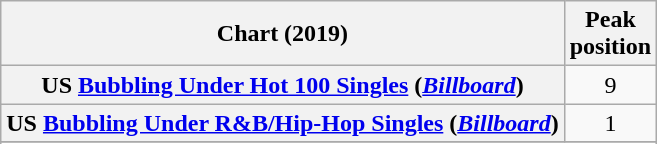<table class="wikitable sortable plainrowheaders">
<tr>
<th>Chart (2019)</th>
<th>Peak<br>position</th>
</tr>
<tr>
<th scope="row">US <a href='#'>Bubbling Under Hot 100 Singles</a> (<a href='#'><em>Billboard</em></a>)</th>
<td style="text-align:center;">9</td>
</tr>
<tr>
<th scope="row">US <a href='#'>Bubbling Under R&B/Hip-Hop Singles</a> (<a href='#'><em>Billboard</em></a>)</th>
<td style="text-align:center;">1</td>
</tr>
<tr>
</tr>
<tr>
</tr>
<tr>
</tr>
</table>
